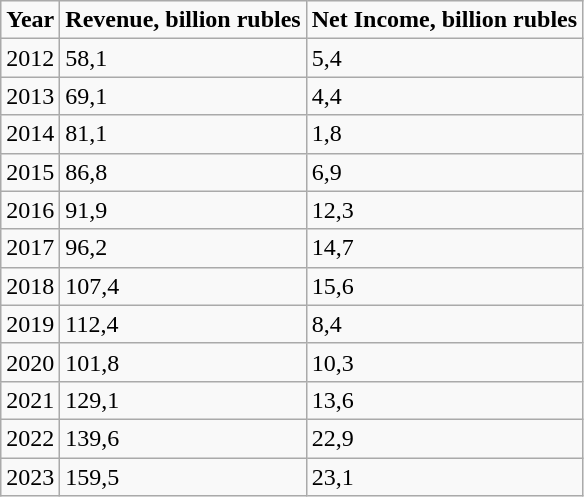<table class="wikitable">
<tr>
<td><strong>Year</strong></td>
<td><strong>Revenue, billion rubles</strong></td>
<td><strong>Net Income, billion rubles</strong></td>
</tr>
<tr>
<td>2012</td>
<td> 58,1</td>
<td> 5,4</td>
</tr>
<tr>
<td>2013</td>
<td> 69,1</td>
<td> 4,4</td>
</tr>
<tr>
<td>2014</td>
<td> 81,1</td>
<td> 1,8</td>
</tr>
<tr>
<td>2015</td>
<td> 86,8</td>
<td> 6,9</td>
</tr>
<tr>
<td>2016</td>
<td> 91,9</td>
<td> 12,3</td>
</tr>
<tr>
<td>2017</td>
<td> 96,2</td>
<td> 14,7</td>
</tr>
<tr>
<td>2018</td>
<td> 107,4</td>
<td> 15,6</td>
</tr>
<tr>
<td>2019</td>
<td> 112,4</td>
<td> 8,4</td>
</tr>
<tr>
<td>2020</td>
<td> 101,8</td>
<td> 10,3</td>
</tr>
<tr>
<td>2021</td>
<td> 129,1</td>
<td> 13,6</td>
</tr>
<tr>
<td>2022</td>
<td> 139,6</td>
<td> 22,9</td>
</tr>
<tr>
<td>2023</td>
<td> 159,5</td>
<td> 23,1</td>
</tr>
</table>
